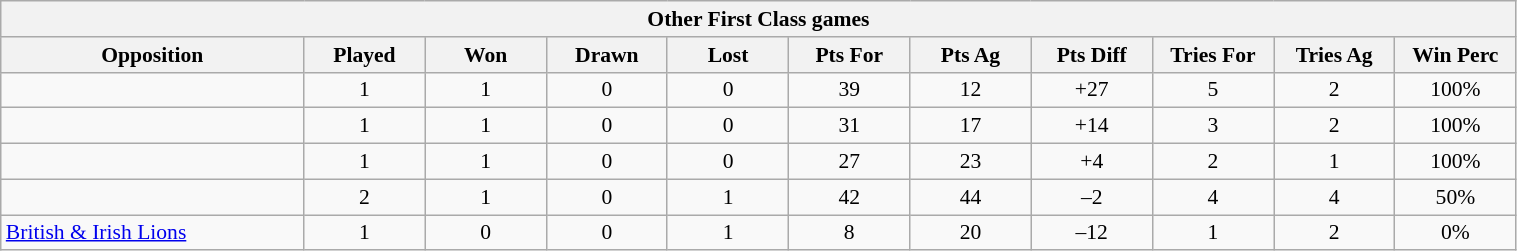<table class="wikitable collapsible sortable"  style="text-align:center; font-size:90%; width:80%;">
<tr>
<th colspan=11>Other First Class games</th>
</tr>
<tr>
<th style="width:20%;">Opposition</th>
<th style="width:8%;">Played</th>
<th style="width:8%;">Won</th>
<th style="width:8%;">Drawn</th>
<th style="width:8%;">Lost</th>
<th style="width:8%;">Pts For</th>
<th style="width:8%;">Pts Ag</th>
<th style="width:8%;">Pts Diff</th>
<th style="width:8%;">Tries For</th>
<th style="width:8%;">Tries Ag</th>
<th style="width:8%;">Win Perc<br></th>
</tr>
<tr>
<td style="text-align:left;"></td>
<td>1</td>
<td>1</td>
<td>0</td>
<td>0</td>
<td>39</td>
<td>12</td>
<td>+27</td>
<td>5</td>
<td>2</td>
<td>100%</td>
</tr>
<tr>
<td style="text-align:left;"></td>
<td>1</td>
<td>1</td>
<td>0</td>
<td>0</td>
<td>31</td>
<td>17</td>
<td>+14</td>
<td>3</td>
<td>2</td>
<td>100%</td>
</tr>
<tr>
<td style="text-align:left;"></td>
<td>1</td>
<td>1</td>
<td>0</td>
<td>0</td>
<td>27</td>
<td>23</td>
<td>+4</td>
<td>2</td>
<td>1</td>
<td>100%</td>
</tr>
<tr>
<td style="text-align:left;"></td>
<td>2</td>
<td>1</td>
<td>0</td>
<td>1</td>
<td>42</td>
<td>44</td>
<td>–2</td>
<td>4</td>
<td>4</td>
<td>50%</td>
</tr>
<tr>
<td style="text-align:left;"><a href='#'>British & Irish Lions</a></td>
<td>1</td>
<td>0</td>
<td>0</td>
<td>1</td>
<td>8</td>
<td>20</td>
<td>–12</td>
<td>1</td>
<td>2</td>
<td>0%</td>
</tr>
</table>
